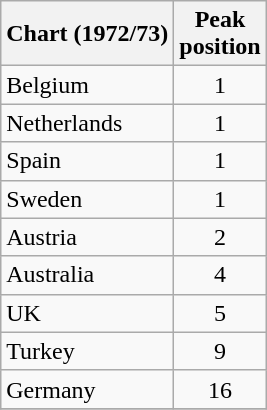<table class="wikitable sortable">
<tr>
<th>Chart (1972/73)</th>
<th>Peak<br>position</th>
</tr>
<tr>
<td>Belgium</td>
<td style="text-align:center;">1</td>
</tr>
<tr>
<td>Netherlands</td>
<td style="text-align:center;">1</td>
</tr>
<tr>
<td>Spain</td>
<td style="text-align:center;">1</td>
</tr>
<tr>
<td>Sweden</td>
<td style="text-align:center;">1</td>
</tr>
<tr>
<td>Austria</td>
<td style="text-align:center;">2</td>
</tr>
<tr>
<td>Australia</td>
<td style="text-align:center;">4</td>
</tr>
<tr>
<td>UK</td>
<td style="text-align:center;">5</td>
</tr>
<tr>
<td>Turkey</td>
<td style="text-align:center;">9</td>
</tr>
<tr>
<td>Germany</td>
<td style="text-align:center;">16</td>
</tr>
<tr>
</tr>
</table>
